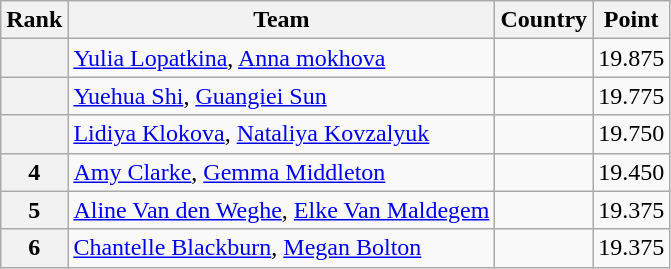<table class="wikitable sortable">
<tr>
<th>Rank</th>
<th>Team</th>
<th>Country</th>
<th>Point</th>
</tr>
<tr>
<th></th>
<td><a href='#'>Yulia Lopatkina</a>, <a href='#'>Anna mokhova</a></td>
<td></td>
<td>19.875</td>
</tr>
<tr>
<th></th>
<td><a href='#'>Yuehua Shi</a>, <a href='#'>Guangiei Sun</a></td>
<td></td>
<td>19.775</td>
</tr>
<tr>
<th></th>
<td><a href='#'>Lidiya Klokova</a>, <a href='#'>Nataliya Kovzalyuk</a></td>
<td></td>
<td>19.750</td>
</tr>
<tr>
<th>4</th>
<td><a href='#'>Amy Clarke</a>, <a href='#'>Gemma Middleton</a></td>
<td></td>
<td>19.450</td>
</tr>
<tr>
<th>5</th>
<td><a href='#'>Aline Van den Weghe</a>, <a href='#'>Elke Van Maldegem</a></td>
<td></td>
<td>19.375</td>
</tr>
<tr>
<th>6</th>
<td><a href='#'>Chantelle Blackburn</a>, <a href='#'>Megan Bolton</a></td>
<td></td>
<td>19.375</td>
</tr>
</table>
